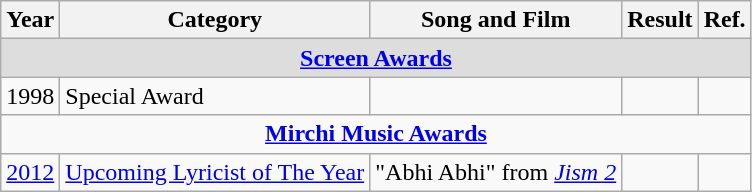<table class="wikitable sortable">
<tr>
<th>Year</th>
<th>Category</th>
<th>Song and Film</th>
<th>Result</th>
<th>Ref.</th>
</tr>
<tr style="background:#ddd; ">
<td colspan="5" style="text-align: center; "><strong><a href='#'>Screen Awards</a></strong></td>
</tr>
<tr>
<td>1998</td>
<td>Special Award</td>
<td></td>
<td></td>
<td></td>
</tr>
<tr>
<td colspan="5" style="text-align: center; "><strong><a href='#'>Mirchi Music Awards</a></strong></td>
</tr>
<tr>
<td><a href='#'>2012</a></td>
<td><a href='#'>Upcoming Lyricist of The Year</a></td>
<td>"Abhi Abhi" from <em><a href='#'>Jism 2</a></em></td>
<td></td>
<td></td>
</tr>
</table>
